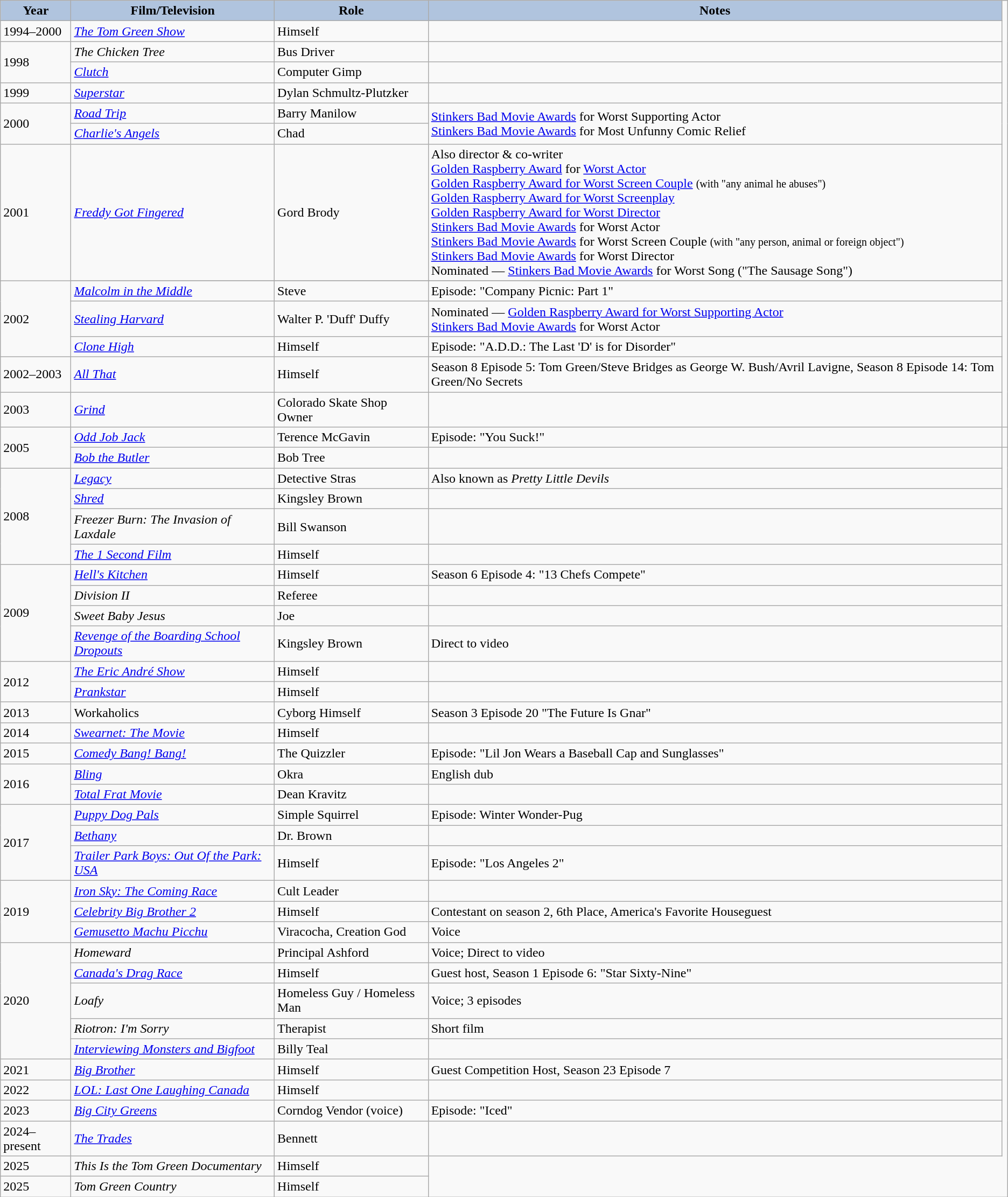<table class="wikitable">
<tr style="text-align:center;">
<th style="background:#B0C4DE;">Year</th>
<th style="background:#B0C4DE;">Film/Television</th>
<th style="background:#B0C4DE;">Role</th>
<th style="background:#B0C4DE;">Notes</th>
</tr>
<tr>
<td>1994–2000</td>
<td><em><a href='#'>The Tom Green Show</a></em></td>
<td>Himself</td>
<td></td>
</tr>
<tr>
<td rowspan=2>1998</td>
<td><em>The Chicken Tree</em></td>
<td>Bus Driver</td>
<td></td>
</tr>
<tr>
<td><em><a href='#'>Clutch</a></em></td>
<td>Computer Gimp</td>
<td></td>
</tr>
<tr>
<td>1999</td>
<td><em><a href='#'>Superstar</a></em></td>
<td>Dylan Schmultz-Plutzker</td>
<td></td>
</tr>
<tr>
<td rowspan=2>2000</td>
<td><em><a href='#'>Road Trip</a></em></td>
<td>Barry Manilow</td>
<td rowspan=2><a href='#'>Stinkers Bad Movie Awards</a> for Worst Supporting Actor<br><a href='#'>Stinkers Bad Movie Awards</a> for Most Unfunny Comic Relief</td>
</tr>
<tr>
<td><em><a href='#'>Charlie's Angels</a></em></td>
<td>Chad</td>
</tr>
<tr>
<td rowspan=1>2001</td>
<td><em><a href='#'>Freddy Got Fingered</a></em></td>
<td>Gord Brody</td>
<td>Also director & co-writer<br><a href='#'>Golden Raspberry Award</a> for <a href='#'>Worst Actor</a><br><a href='#'>Golden Raspberry Award for Worst Screen Couple</a> <small>(with "any animal he abuses")</small><br><a href='#'>Golden Raspberry Award for Worst Screenplay</a><br><a href='#'>Golden Raspberry Award for Worst Director</a><br><a href='#'>Stinkers Bad Movie Awards</a> for Worst Actor<br><a href='#'>Stinkers Bad Movie Awards</a> for Worst Screen Couple <small>(with "any person, animal or foreign object")</small><br><a href='#'>Stinkers Bad Movie Awards</a> for Worst Director<br>Nominated — <a href='#'>Stinkers Bad Movie Awards</a> for Worst Song ("The Sausage Song")</td>
</tr>
<tr>
<td rowspan=4>2002</td>
</tr>
<tr>
<td><em><a href='#'>Malcolm in the Middle</a></em></td>
<td>Steve</td>
<td>Episode: "Company Picnic: Part 1"</td>
</tr>
<tr>
<td><em><a href='#'>Stealing Harvard</a></em></td>
<td>Walter P. 'Duff' Duffy</td>
<td>Nominated — <a href='#'>Golden Raspberry Award for Worst Supporting Actor</a><br><a href='#'>Stinkers Bad Movie Awards</a> for Worst Actor</td>
</tr>
<tr>
<td><em><a href='#'>Clone High</a></em></td>
<td>Himself</td>
<td>Episode: "A.D.D.: The Last 'D' is for Disorder"</td>
</tr>
<tr>
<td>2002–2003</td>
<td><em><a href='#'>All That</a></em></td>
<td>Himself</td>
<td>Season 8 Episode 5: Tom Green/Steve Bridges as George W. Bush/Avril Lavigne, Season 8 Episode 14: Tom Green/No Secrets</td>
</tr>
<tr>
<td>2003</td>
<td><em><a href='#'>Grind</a></em></td>
<td>Colorado Skate Shop Owner</td>
<td></td>
</tr>
<tr>
<td rowspan=2>2005</td>
<td><em><a href='#'>Odd Job Jack</a></em></td>
<td>Terence McGavin</td>
<td>Episode: "You Suck!"</td>
<td></td>
</tr>
<tr>
<td><em><a href='#'>Bob the Butler</a></em></td>
<td>Bob Tree</td>
<td></td>
</tr>
<tr>
<td rowspan=4>2008</td>
<td><em><a href='#'>Legacy</a></em></td>
<td>Detective Stras</td>
<td>Also known as <em>Pretty Little Devils</em></td>
</tr>
<tr>
<td><em><a href='#'>Shred</a></em></td>
<td>Kingsley Brown</td>
<td></td>
</tr>
<tr>
<td><em>Freezer Burn: The Invasion of Laxdale</em></td>
<td>Bill Swanson</td>
<td></td>
</tr>
<tr>
<td><em><a href='#'>The 1 Second Film</a></em></td>
<td>Himself</td>
<td></td>
</tr>
<tr>
<td rowspan=4>2009</td>
<td><em><a href='#'>Hell's Kitchen</a></em></td>
<td>Himself</td>
<td>Season 6 Episode 4: "13 Chefs Compete"</td>
</tr>
<tr>
<td><em>Division II</em></td>
<td>Referee</td>
<td></td>
</tr>
<tr>
<td><em>Sweet Baby Jesus</em></td>
<td>Joe</td>
<td></td>
</tr>
<tr>
<td><em><a href='#'>Revenge of the Boarding School Dropouts</a></em></td>
<td>Kingsley Brown</td>
<td>Direct to video</td>
</tr>
<tr>
<td rowspan=2>2012</td>
<td><em><a href='#'>The Eric André Show</a></em></td>
<td>Himself</td>
<td></td>
</tr>
<tr>
<td><em><a href='#'>Prankstar</a></em></td>
<td>Himself</td>
<td></td>
</tr>
<tr>
<td>2013</td>
<td>Workaholics</td>
<td>Cyborg Himself</td>
<td>Season 3 Episode 20 "The Future Is Gnar"</td>
</tr>
<tr>
<td>2014</td>
<td><em><a href='#'>Swearnet: The Movie</a></em></td>
<td>Himself</td>
<td></td>
</tr>
<tr>
<td>2015</td>
<td><em><a href='#'>Comedy Bang! Bang!</a></em></td>
<td>The Quizzler</td>
<td>Episode: "Lil Jon Wears a Baseball Cap and Sunglasses"</td>
</tr>
<tr>
<td rowspan="2">2016</td>
<td><em><a href='#'>Bling</a></em></td>
<td>Okra</td>
<td>English dub</td>
</tr>
<tr>
<td><em><a href='#'>Total Frat Movie</a></em></td>
<td>Dean Kravitz</td>
<td></td>
</tr>
<tr>
<td rowspan=3>2017</td>
<td><em><a href='#'>Puppy Dog Pals</a></em></td>
<td>Simple Squirrel</td>
<td>Episode: Winter Wonder-Pug</td>
</tr>
<tr>
<td><em><a href='#'>Bethany</a></em></td>
<td>Dr. Brown</td>
<td></td>
</tr>
<tr>
<td><em><a href='#'>Trailer Park Boys: Out Of the Park: USA</a></em></td>
<td>Himself</td>
<td>Episode: "Los Angeles 2"</td>
</tr>
<tr>
<td rowspan=3>2019</td>
<td><em><a href='#'>Iron Sky: The Coming Race</a></em></td>
<td>Cult Leader</td>
<td></td>
</tr>
<tr>
<td><em><a href='#'>Celebrity Big Brother 2</a></em></td>
<td>Himself</td>
<td>Contestant on season 2, 6th Place, America's Favorite Houseguest</td>
</tr>
<tr>
<td><em><a href='#'>Gemusetto Machu Picchu</a></em></td>
<td>Viracocha, Creation God </td>
<td>Voice</td>
</tr>
<tr>
<td rowspan=5>2020</td>
<td><em>Homeward</em></td>
<td>Principal Ashford</td>
<td>Voice; Direct to video</td>
</tr>
<tr>
<td><em><a href='#'>Canada's Drag Race</a></em></td>
<td>Himself</td>
<td>Guest host, Season 1 Episode 6: "Star Sixty-Nine"</td>
</tr>
<tr>
<td><em>Loafy</em></td>
<td>Homeless Guy / Homeless Man</td>
<td>Voice; 3 episodes</td>
</tr>
<tr>
<td><em>Riotron: I'm Sorry</em></td>
<td>Therapist</td>
<td>Short film</td>
</tr>
<tr>
<td><em><a href='#'>Interviewing Monsters and Bigfoot</a></em></td>
<td>Billy Teal</td>
<td></td>
</tr>
<tr>
<td>2021</td>
<td><em><a href='#'>Big Brother</a></em></td>
<td>Himself</td>
<td>Guest Competition Host, Season 23 Episode 7</td>
</tr>
<tr>
<td>2022</td>
<td><em><a href='#'>LOL: Last One Laughing Canada</a></em></td>
<td>Himself</td>
<td></td>
</tr>
<tr>
<td>2023</td>
<td><em><a href='#'>Big City Greens</a></em></td>
<td>Corndog Vendor (voice)</td>
<td>Episode: "Iced"</td>
</tr>
<tr>
<td>2024–present</td>
<td><em><a href='#'>The Trades</a></em></td>
<td>Bennett</td>
<td></td>
</tr>
<tr>
<td>2025</td>
<td><em>This Is the Tom Green Documentary</em></td>
<td>Himself</td>
</tr>
<tr>
<td>2025</td>
<td><em>Tom Green Country</em></td>
<td>Himself</td>
</tr>
</table>
